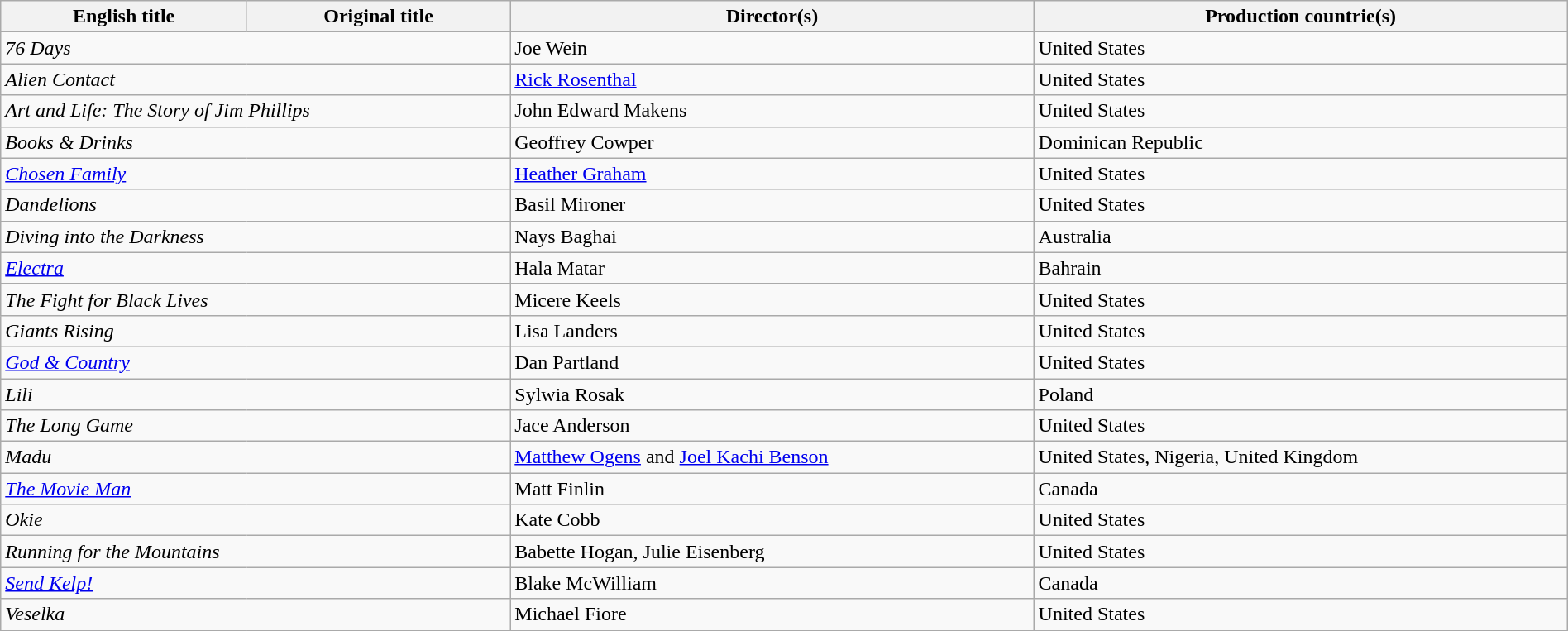<table class="sortable wikitable" style="width:100%; margin-bottom:4px" cellpadding="5">
<tr>
<th scope="col">English title</th>
<th scope="col">Original title</th>
<th scope="col">Director(s)</th>
<th scope="col">Production countrie(s)</th>
</tr>
<tr>
<td colspan=2><em>76 Days</em></td>
<td>Joe Wein</td>
<td>United States</td>
</tr>
<tr>
<td colspan=2><em>Alien Contact</em></td>
<td><a href='#'>Rick Rosenthal</a></td>
<td>United States</td>
</tr>
<tr>
<td colspan=2><em>Art and Life: The Story of Jim Phillips</em></td>
<td>John Edward Makens</td>
<td>United States</td>
</tr>
<tr>
<td colspan=2><em>Books & Drinks</em></td>
<td>Geoffrey Cowper</td>
<td>Dominican Republic</td>
</tr>
<tr>
<td colspan=2><em><a href='#'>Chosen Family</a></em></td>
<td><a href='#'>Heather Graham</a></td>
<td>United States</td>
</tr>
<tr>
<td colspan=2><em>Dandelions</em></td>
<td>Basil Mironer</td>
<td>United States</td>
</tr>
<tr>
<td colspan=2><em>Diving into the Darkness</em></td>
<td>Nays Baghai</td>
<td>Australia</td>
</tr>
<tr>
<td colspan=2><em><a href='#'>Electra</a></em></td>
<td>Hala Matar</td>
<td>Bahrain</td>
</tr>
<tr>
<td colspan=2><em>The Fight for Black Lives</em></td>
<td>Micere Keels</td>
<td>United States</td>
</tr>
<tr>
<td colspan=2><em>Giants Rising</em></td>
<td>Lisa Landers</td>
<td>United States</td>
</tr>
<tr>
<td colspan=2><em><a href='#'>God & Country</a></em></td>
<td>Dan Partland</td>
<td>United States</td>
</tr>
<tr>
<td colspan=2><em>Lili</em></td>
<td>Sylwia Rosak</td>
<td>Poland</td>
</tr>
<tr>
<td colspan=2><em>The Long Game</em></td>
<td>Jace Anderson</td>
<td>United States</td>
</tr>
<tr>
<td colspan=2><em>Madu</em></td>
<td><a href='#'>Matthew Ogens</a> and <a href='#'>Joel Kachi Benson</a></td>
<td>United States, Nigeria, United Kingdom</td>
</tr>
<tr>
<td colspan=2><em><a href='#'>The Movie Man</a></em></td>
<td>Matt Finlin</td>
<td>Canada</td>
</tr>
<tr>
<td colspan=2><em>Okie</em></td>
<td>Kate Cobb</td>
<td>United States</td>
</tr>
<tr>
<td colspan=2><em>Running for the Mountains</em></td>
<td>Babette Hogan, Julie Eisenberg</td>
<td>United States</td>
</tr>
<tr>
<td colspan=2><em><a href='#'>Send Kelp!</a></em></td>
<td>Blake McWilliam</td>
<td>Canada</td>
</tr>
<tr>
<td colspan=2><em>Veselka</em></td>
<td>Michael Fiore</td>
<td>United States</td>
</tr>
<tr>
</tr>
</table>
